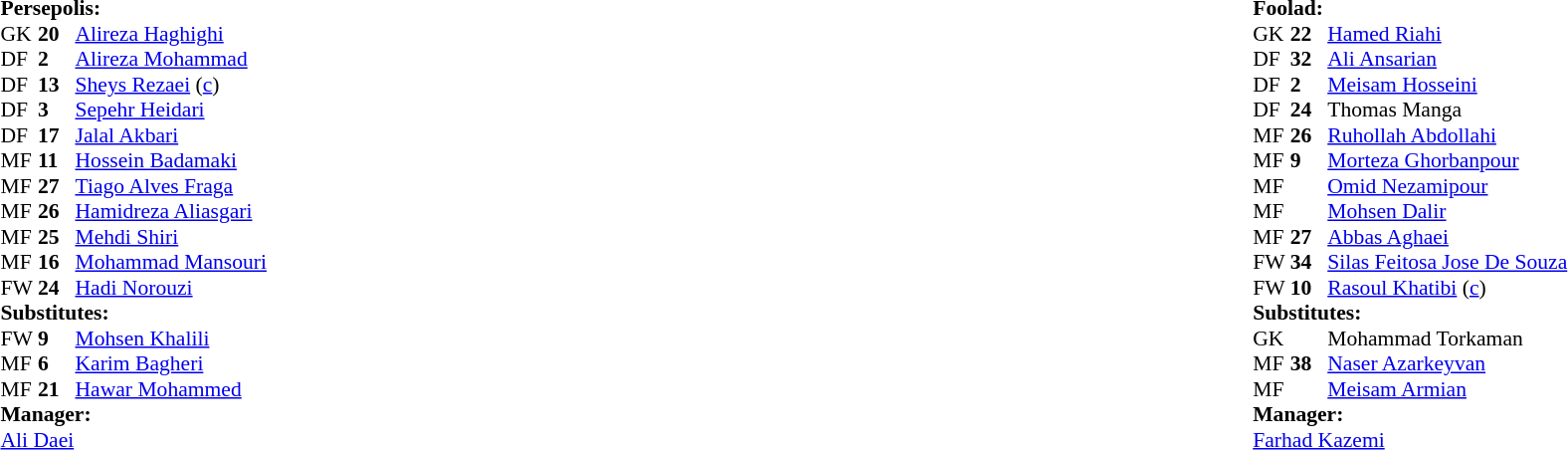<table width="100%">
<tr>
<td valign="top" width="50%"><br><table style="font-size: 90%" cellspacing="0" cellpadding="0">
<tr>
<td colspan="4"><strong>Persepolis:</strong></td>
</tr>
<tr>
<th width=25></th>
<th width=25></th>
</tr>
<tr>
<td>GK</td>
<td><strong>20</strong></td>
<td> <a href='#'>Alireza Haghighi</a></td>
</tr>
<tr>
<td>DF</td>
<td><strong>2</strong></td>
<td> <a href='#'>Alireza Mohammad</a></td>
</tr>
<tr>
<td>DF</td>
<td><strong>13</strong></td>
<td> <a href='#'>Sheys Rezaei</a> (<a href='#'>c</a>)</td>
</tr>
<tr>
<td>DF</td>
<td><strong>3</strong></td>
<td> <a href='#'>Sepehr Heidari</a></td>
</tr>
<tr>
<td>DF</td>
<td><strong>17</strong></td>
<td> <a href='#'>Jalal Akbari</a></td>
</tr>
<tr>
<td>MF</td>
<td><strong>11</strong></td>
<td> <a href='#'>Hossein Badamaki</a></td>
</tr>
<tr>
<td>MF</td>
<td><strong>27</strong></td>
<td> <a href='#'>Tiago Alves Fraga</a></td>
<td></td>
</tr>
<tr>
<td>MF</td>
<td><strong>26</strong></td>
<td> <a href='#'>Hamidreza Aliasgari</a></td>
</tr>
<tr>
<td>MF</td>
<td><strong>25</strong></td>
<td> <a href='#'>Mehdi Shiri</a></td>
</tr>
<tr>
<td>MF</td>
<td><strong>16</strong></td>
<td> <a href='#'>Mohammad Mansouri</a></td>
<td></td>
</tr>
<tr>
<td>FW</td>
<td><strong>24</strong></td>
<td> <a href='#'>Hadi Norouzi</a></td>
<td></td>
</tr>
<tr>
<td colspan=3><strong>Substitutes:</strong></td>
</tr>
<tr>
<td>FW</td>
<td><strong>9</strong></td>
<td> <a href='#'>Mohsen Khalili</a></td>
<td></td>
</tr>
<tr>
<td>MF</td>
<td><strong>6</strong></td>
<td> <a href='#'>Karim Bagheri</a></td>
<td></td>
</tr>
<tr>
<td>MF</td>
<td><strong>21</strong></td>
<td> <a href='#'>Hawar Mohammed</a></td>
<td></td>
</tr>
<tr>
<td colspan=3><strong>Manager:</strong></td>
</tr>
<tr>
<td colspan=4> <a href='#'>Ali Daei</a></td>
</tr>
</table>
</td>
<td><br><table style="font-size: 90%" cellspacing="0" cellpadding="0" align=center>
<tr>
<td colspan="4"><strong>Foolad:</strong></td>
</tr>
<tr>
<th width=25></th>
<th width=25></th>
</tr>
<tr>
<td>GK</td>
<td><strong>22</strong></td>
<td> <a href='#'>Hamed Riahi</a></td>
<td></td>
<td></td>
</tr>
<tr>
<td>DF</td>
<td><strong>32</strong></td>
<td> <a href='#'>Ali Ansarian</a></td>
</tr>
<tr>
<td>DF</td>
<td><strong>2</strong></td>
<td> <a href='#'>Meisam Hosseini</a></td>
</tr>
<tr>
<td>DF</td>
<td><strong>24</strong></td>
<td> Thomas Manga</td>
</tr>
<tr>
<td>MF</td>
<td><strong>26</strong></td>
<td> <a href='#'>Ruhollah Abdollahi</a></td>
</tr>
<tr>
<td>MF</td>
<td><strong>9</strong></td>
<td> <a href='#'>Morteza Ghorbanpour</a></td>
</tr>
<tr>
<td>MF</td>
<td></td>
<td> <a href='#'>Omid Nezamipour</a></td>
</tr>
<tr>
<td>MF</td>
<td></td>
<td> <a href='#'>Mohsen Dalir</a></td>
<td></td>
<td></td>
</tr>
<tr>
<td>MF</td>
<td><strong>27</strong></td>
<td> <a href='#'>Abbas Aghaei</a></td>
</tr>
<tr>
<td>FW</td>
<td><strong>34</strong></td>
<td> <a href='#'>Silas Feitosa Jose De Souza</a></td>
<td></td>
<td></td>
</tr>
<tr>
<td>FW</td>
<td><strong>10</strong></td>
<td> <a href='#'>Rasoul Khatibi</a> (<a href='#'>c</a>)</td>
</tr>
<tr>
<td colspan=3><strong>Substitutes:</strong></td>
</tr>
<tr>
<td>GK</td>
<td></td>
<td> Mohammad Torkaman</td>
<td></td>
<td></td>
</tr>
<tr>
<td>MF</td>
<td><strong>38</strong></td>
<td> <a href='#'>Naser Azarkeyvan</a></td>
<td></td>
<td></td>
</tr>
<tr>
<td>MF</td>
<td></td>
<td> <a href='#'>Meisam Armian</a></td>
<td></td>
<td></td>
</tr>
<tr>
<td colspan=3><strong>Manager:</strong></td>
</tr>
<tr>
<td colspan=4> <a href='#'>Farhad Kazemi</a></td>
</tr>
</table>
</td>
</tr>
</table>
